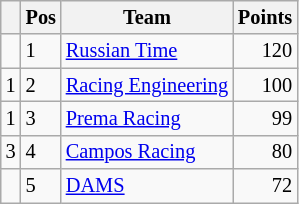<table class="wikitable" style="font-size: 85%;">
<tr>
<th></th>
<th>Pos</th>
<th>Team</th>
<th>Points</th>
</tr>
<tr>
<td align="left"></td>
<td align="left">1</td>
<td> <a href='#'>Russian Time</a></td>
<td align="right">120</td>
</tr>
<tr>
<td align="left"> 1</td>
<td align="left">2</td>
<td> <a href='#'>Racing Engineering</a></td>
<td align="right">100</td>
</tr>
<tr>
<td align="left"> 1</td>
<td align="left">3</td>
<td> <a href='#'>Prema Racing</a></td>
<td align="right">99</td>
</tr>
<tr>
<td align="left"> 3</td>
<td align="left">4</td>
<td> <a href='#'>Campos Racing</a></td>
<td align="right">80</td>
</tr>
<tr>
<td align="left"></td>
<td align="left">5</td>
<td> <a href='#'>DAMS</a></td>
<td align="right">72</td>
</tr>
</table>
